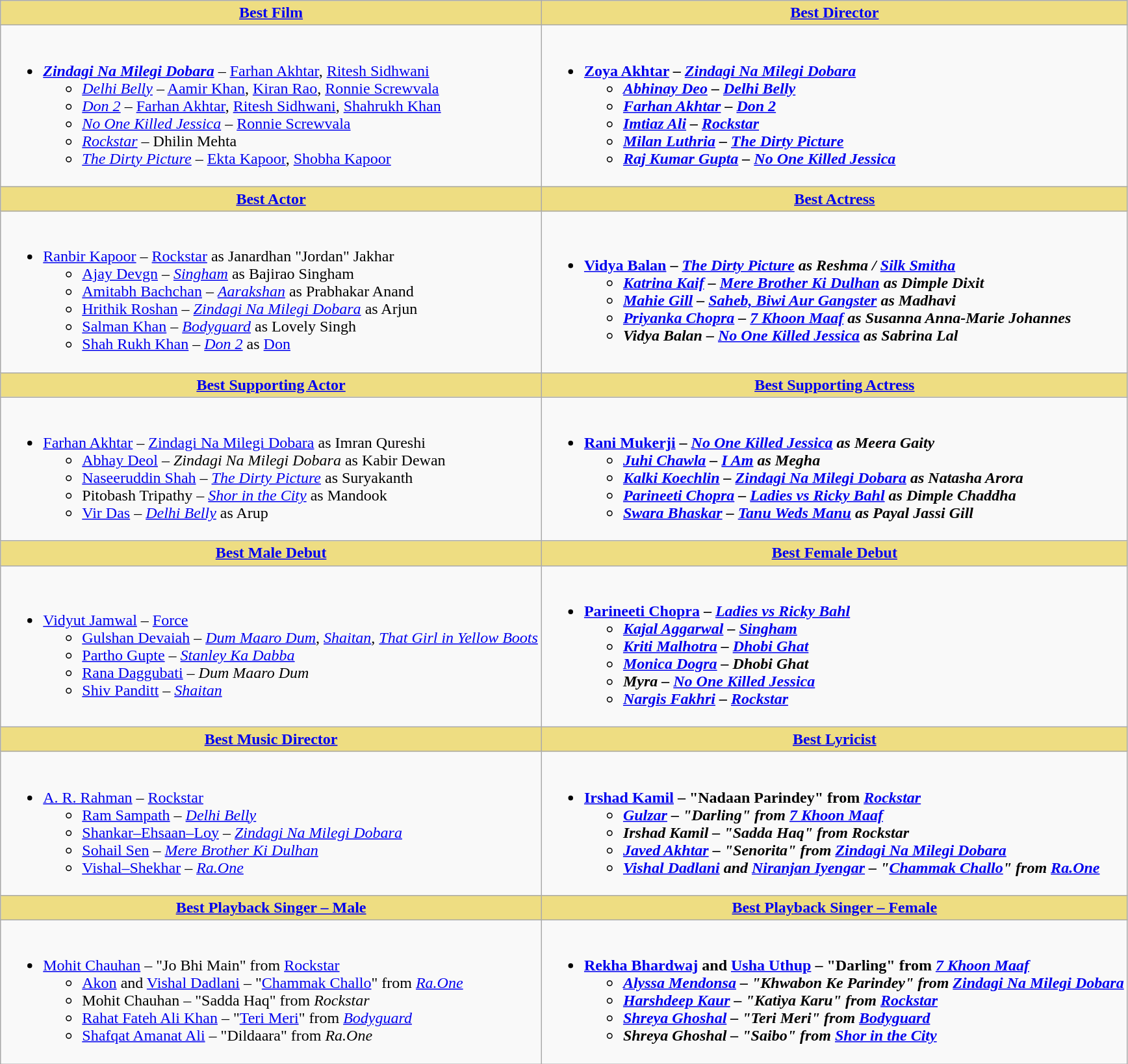<table class="wikitable">
<tr>
<th style="background:#EEDD82;"><a href='#'>Best Film</a></th>
<th style="background:#EEDD82;"><a href='#'>Best Director</a></th>
</tr>
<tr>
<td valign="top"><br><ul><li><strong><em><a href='#'>Zindagi Na Milegi Dobara</a></em></strong> – <a href='#'>Farhan Akhtar</a>, <a href='#'>Ritesh Sidhwani</a><ul><li><em><a href='#'>Delhi Belly</a></em> – <a href='#'>Aamir Khan</a>, <a href='#'>Kiran Rao</a>, <a href='#'>Ronnie Screwvala</a></li><li><em><a href='#'>Don 2</a></em> – <a href='#'>Farhan Akhtar</a>, <a href='#'>Ritesh Sidhwani</a>, <a href='#'>Shahrukh Khan</a></li><li><em><a href='#'>No One Killed Jessica</a></em> – <a href='#'>Ronnie Screwvala</a></li><li><em><a href='#'>Rockstar</a></em> – Dhilin Mehta</li><li><em><a href='#'>The Dirty Picture</a></em> – <a href='#'>Ekta Kapoor</a>, <a href='#'>Shobha Kapoor</a></li></ul></li></ul></td>
<td valign="top"><br><ul><li><strong><a href='#'>Zoya Akhtar</a> – <em><a href='#'>Zindagi Na Milegi Dobara</a><strong><em><ul><li><a href='#'>Abhinay Deo</a> – </em><a href='#'>Delhi Belly</a><em></li><li><a href='#'>Farhan Akhtar</a> – </em><a href='#'>Don 2</a><em></li><li><a href='#'>Imtiaz Ali</a> – </em><a href='#'>Rockstar</a><em></li><li><a href='#'>Milan Luthria</a> – </em><a href='#'>The Dirty Picture</a><em></li><li><a href='#'>Raj Kumar Gupta</a> – </em><a href='#'>No One Killed Jessica</a><em></li></ul></li></ul></td>
</tr>
<tr>
<th style="background:#EEDD82;"><a href='#'>Best Actor</a></th>
<th style="background:#EEDD82;"><a href='#'>Best Actress</a></th>
</tr>
<tr>
<td><br><ul><li></strong><a href='#'>Ranbir Kapoor</a> – </em><a href='#'>Rockstar</a></em></strong> as Janardhan "Jordan" Jakhar<ul><li><a href='#'>Ajay Devgn</a> – <em><a href='#'>Singham</a></em> as Bajirao Singham</li><li><a href='#'>Amitabh Bachchan</a> – <em><a href='#'>Aarakshan</a></em> as Prabhakar Anand</li><li><a href='#'>Hrithik Roshan</a> – <em><a href='#'>Zindagi Na Milegi Dobara</a></em> as Arjun</li><li><a href='#'>Salman Khan</a> – <em><a href='#'>Bodyguard</a></em> as Lovely Singh</li><li><a href='#'>Shah Rukh Khan</a> – <em><a href='#'>Don 2</a></em> as <a href='#'>Don</a></li></ul></li></ul></td>
<td><br><ul><li><strong><a href='#'>Vidya Balan</a> – <em><a href='#'>The Dirty Picture</a><strong><em> as </strong>Reshma / <a href='#'>Silk Smitha</a><strong><ul><li><a href='#'>Katrina Kaif</a> – </em><a href='#'>Mere Brother Ki Dulhan</a><em> as Dimple Dixit</li><li><a href='#'>Mahie Gill</a> – </em><a href='#'>Saheb, Biwi Aur Gangster</a><em> as Madhavi</li><li><a href='#'>Priyanka Chopra</a> – </em><a href='#'>7 Khoon Maaf</a><em> as Susanna Anna-Marie Johannes</li><li>Vidya Balan – </em><a href='#'>No One Killed Jessica</a><em> as Sabrina Lal</li></ul></li></ul></td>
</tr>
<tr>
<th style="background:#EEDD82;"><a href='#'>Best Supporting Actor</a></th>
<th style="background:#EEDD82;"><a href='#'>Best Supporting Actress</a></th>
</tr>
<tr>
<td><br><ul><li></strong><a href='#'>Farhan Akhtar</a> – </em><a href='#'>Zindagi Na Milegi Dobara</a> as Imran Qureshi</em></strong><ul><li><a href='#'>Abhay Deol</a> – <em>Zindagi Na Milegi Dobara</em> as Kabir Dewan</li><li><a href='#'>Naseeruddin Shah</a> – <em><a href='#'>The Dirty Picture</a></em> as Suryakanth</li><li>Pitobash Tripathy – <em><a href='#'>Shor in the City</a></em> as Mandook</li><li><a href='#'>Vir Das</a> – <em><a href='#'>Delhi Belly</a></em> as Arup</li></ul></li></ul></td>
<td><br><ul><li><strong><a href='#'>Rani Mukerji</a> – <em><a href='#'>No One Killed Jessica</a> as Meera Gaity<strong><em><ul><li><a href='#'>Juhi Chawla</a> – </em><a href='#'>I Am</a><em> as Megha</li><li><a href='#'>Kalki Koechlin</a> – </em><a href='#'>Zindagi Na Milegi Dobara</a><em> as Natasha Arora</li><li><a href='#'>Parineeti Chopra</a> – </em><a href='#'>Ladies vs Ricky Bahl</a><em> as Dimple Chaddha</li><li><a href='#'>Swara Bhaskar</a> – </em><a href='#'>Tanu Weds Manu</a><em> as Payal Jassi Gill</li></ul></li></ul></td>
</tr>
<tr>
<th style="background:#EEDD82;"><a href='#'>Best Male Debut</a></th>
<th style="background:#EEDD82;"><a href='#'>Best Female Debut</a></th>
</tr>
<tr>
<td><br><ul><li></strong><a href='#'>Vidyut Jamwal</a> – </em><a href='#'>Force</a></em></strong><ul><li><a href='#'>Gulshan Devaiah</a> – <em><a href='#'>Dum Maaro Dum</a></em>, <em><a href='#'>Shaitan</a></em>, <em><a href='#'>That Girl in Yellow Boots</a></em></li><li><a href='#'>Partho Gupte</a> – <em><a href='#'>Stanley Ka Dabba</a></em></li><li><a href='#'>Rana Daggubati</a> – <em>Dum Maaro Dum</em></li><li><a href='#'>Shiv Panditt</a> – <em><a href='#'>Shaitan</a></em></li></ul></li></ul></td>
<td><br><ul><li><strong><a href='#'>Parineeti Chopra</a> – <em><a href='#'>Ladies vs Ricky Bahl</a><strong><em><ul><li><a href='#'>Kajal Aggarwal</a> – </em><a href='#'>Singham</a><em></li><li><a href='#'>Kriti Malhotra</a> – </em><a href='#'>Dhobi Ghat</a><em></li><li><a href='#'>Monica Dogra</a> – </em>Dhobi Ghat<em></li><li>Myra – </em><a href='#'>No One Killed Jessica</a><em></li><li><a href='#'>Nargis Fakhri</a> – </em><a href='#'>Rockstar</a><em></li></ul></li></ul></td>
</tr>
<tr>
<th style="background:#EEDD82;"><a href='#'>Best Music Director</a></th>
<th style="background:#EEDD82;"><a href='#'>Best Lyricist</a></th>
</tr>
<tr>
<td><br><ul><li></strong><a href='#'>A. R. Rahman</a> – </em><a href='#'>Rockstar</a></em></strong><ul><li><a href='#'>Ram Sampath</a> – <em><a href='#'>Delhi Belly</a></em></li><li><a href='#'>Shankar–Ehsaan–Loy</a> – <em><a href='#'>Zindagi Na Milegi Dobara</a></em></li><li><a href='#'>Sohail Sen</a> – <em><a href='#'>Mere Brother Ki Dulhan</a></em></li><li><a href='#'>Vishal–Shekhar</a> – <em><a href='#'>Ra.One</a></em></li></ul></li></ul></td>
<td><br><ul><li><strong><a href='#'>Irshad Kamil</a> – "Nadaan Parindey" from <em><a href='#'>Rockstar</a><strong><em><ul><li><a href='#'>Gulzar</a> – "Darling" from </em><a href='#'>7 Khoon Maaf</a><em></li><li>Irshad Kamil – "Sadda Haq" from </em>Rockstar<em></li><li><a href='#'>Javed Akhtar</a> – "Senorita" from </em><a href='#'>Zindagi Na Milegi Dobara</a><em></li><li><a href='#'>Vishal Dadlani</a> and <a href='#'>Niranjan Iyengar</a> – "<a href='#'>Chammak Challo</a>" from </em><a href='#'>Ra.One</a><em></li></ul></li></ul></td>
</tr>
<tr>
<th style="background:#EEDD82;"><a href='#'>Best Playback Singer – Male</a></th>
<th style="background:#EEDD82;"><a href='#'>Best Playback Singer – Female</a></th>
</tr>
<tr>
<td><br><ul><li></strong><a href='#'>Mohit Chauhan</a> – "Jo Bhi Main" from </em><a href='#'>Rockstar</a></em></strong><ul><li><a href='#'>Akon</a> and <a href='#'>Vishal Dadlani</a> – "<a href='#'>Chammak Challo</a>" from <em><a href='#'>Ra.One</a></em></li><li>Mohit Chauhan – "Sadda Haq" from <em>Rockstar</em></li><li><a href='#'>Rahat Fateh Ali Khan</a> – "<a href='#'>Teri Meri</a>" from <em><a href='#'>Bodyguard</a></em></li><li><a href='#'>Shafqat Amanat Ali</a> – "Dildaara" from <em>Ra.One</em></li></ul></li></ul></td>
<td><br><ul><li><strong><a href='#'>Rekha Bhardwaj</a> and <a href='#'>Usha Uthup</a> – "Darling" from <em><a href='#'>7 Khoon Maaf</a><strong><em><ul><li><a href='#'>Alyssa Mendonsa</a> – "Khwabon Ke Parindey" from </em><a href='#'>Zindagi Na Milegi Dobara</a><em></li><li><a href='#'>Harshdeep Kaur</a> – "Katiya Karu" from </em><a href='#'>Rockstar</a><em></li><li><a href='#'>Shreya Ghoshal</a> – "Teri Meri" from </em><a href='#'>Bodyguard</a><em></li><li>Shreya Ghoshal – "Saibo" from </em><a href='#'>Shor in the City</a><em></li></ul></li></ul></td>
</tr>
</table>
